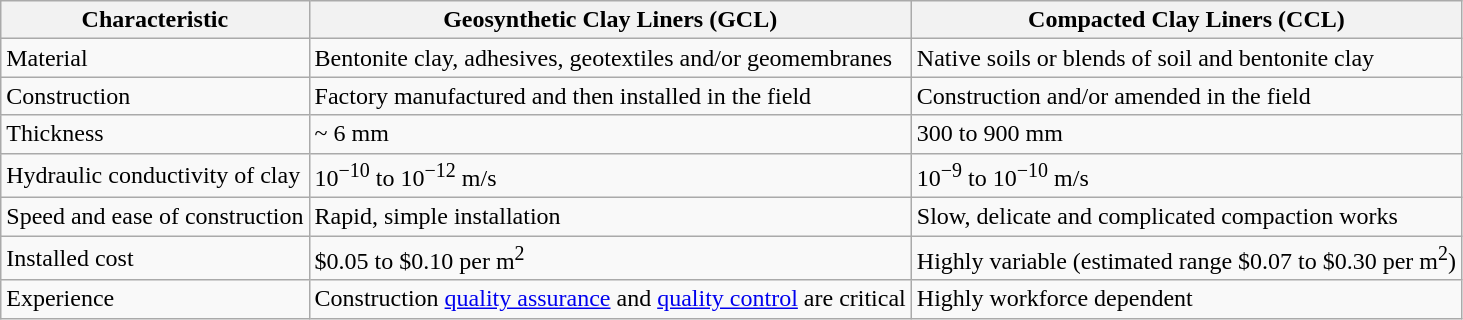<table class="wikitable">
<tr>
<th>Characteristic</th>
<th>Geosynthetic Clay Liners (GCL)</th>
<th>Compacted Clay Liners (CCL)</th>
</tr>
<tr>
<td>Material</td>
<td>Bentonite clay, adhesives, geotextiles and/or geomembranes</td>
<td>Native soils or blends of soil and bentonite clay</td>
</tr>
<tr>
<td>Construction</td>
<td>Factory manufactured and then installed in the field</td>
<td>Construction and/or amended in the field</td>
</tr>
<tr>
<td>Thickness</td>
<td>~ 6 mm</td>
<td>300 to 900 mm</td>
</tr>
<tr>
<td>Hydraulic conductivity of clay</td>
<td>10<sup>−10</sup> to 10<sup>−12</sup> m/s</td>
<td>10<sup>−9</sup> to 10<sup>−10</sup> m/s</td>
</tr>
<tr>
<td>Speed and ease of construction</td>
<td>Rapid, simple installation</td>
<td>Slow, delicate and complicated compaction works</td>
</tr>
<tr>
<td>Installed cost</td>
<td>$0.05 to $0.10 per m<sup>2</sup></td>
<td>Highly variable (estimated range $0.07 to $0.30 per m<sup>2</sup>)</td>
</tr>
<tr>
<td>Experience</td>
<td>Construction <a href='#'>quality assurance</a> and <a href='#'>quality control</a> are critical</td>
<td>Highly workforce dependent</td>
</tr>
</table>
